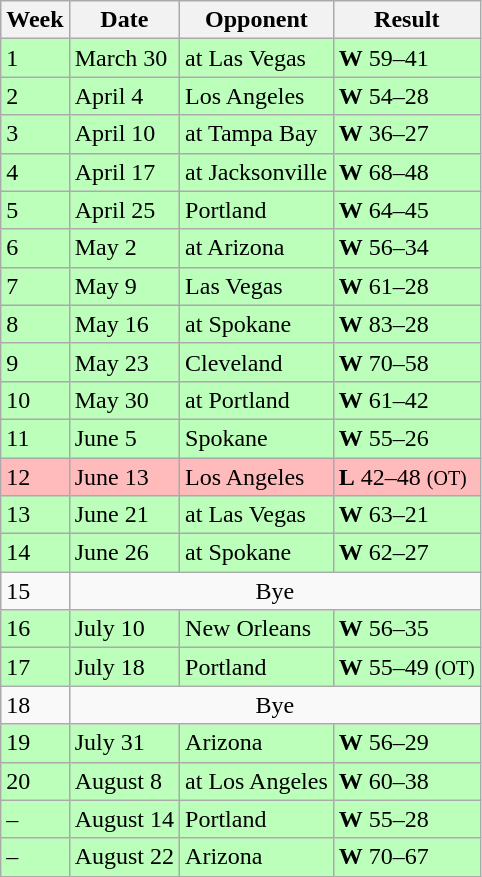<table class="wikitable">
<tr>
<th>Week</th>
<th>Date</th>
<th>Opponent</th>
<th>Result</th>
</tr>
<tr bgcolor="#bbffbb">
<td>1</td>
<td>March 30</td>
<td>at Las Vegas</td>
<td><strong>W</strong> 59–41</td>
</tr>
<tr bgcolor="#bbffbb">
<td>2</td>
<td>April 4</td>
<td>Los Angeles</td>
<td><strong>W</strong> 54–28</td>
</tr>
<tr bgcolor="#bbffbb">
<td>3</td>
<td>April 10</td>
<td>at Tampa Bay</td>
<td><strong>W</strong> 36–27</td>
</tr>
<tr bgcolor="#bbffbb">
<td>4</td>
<td>April 17</td>
<td>at Jacksonville</td>
<td><strong>W</strong> 68–48</td>
</tr>
<tr bgcolor="#bbffbb">
<td>5</td>
<td>April 25</td>
<td>Portland</td>
<td><strong>W</strong> 64–45</td>
</tr>
<tr bgcolor="#bbffbb">
<td>6</td>
<td>May 2</td>
<td>at Arizona</td>
<td><strong>W</strong> 56–34</td>
</tr>
<tr bgcolor="#bbffbb">
<td>7</td>
<td>May 9</td>
<td>Las Vegas</td>
<td><strong>W</strong> 61–28</td>
</tr>
<tr bgcolor="#bbffbb">
<td>8</td>
<td>May 16</td>
<td>at Spokane</td>
<td><strong>W</strong> 83–28</td>
</tr>
<tr bgcolor="#bbffbb">
<td>9</td>
<td>May 23</td>
<td>Cleveland</td>
<td><strong>W</strong> 70–58</td>
</tr>
<tr bgcolor="#bbffbb">
<td>10</td>
<td>May 30</td>
<td>at Portland</td>
<td><strong>W</strong> 61–42</td>
</tr>
<tr bgcolor="#bbffbb">
<td>11</td>
<td>June 5</td>
<td>Spokane</td>
<td><strong>W</strong> 55–26</td>
</tr>
<tr bgcolor="#ffbbbb">
<td>12</td>
<td>June 13</td>
<td>Los Angeles</td>
<td><strong>L</strong> 42–48 <small>(OT)</small></td>
</tr>
<tr bgcolor="#bbffbb">
<td>13</td>
<td>June 21</td>
<td>at Las Vegas</td>
<td><strong>W</strong> 63–21</td>
</tr>
<tr bgcolor="#bbffbb">
<td>14</td>
<td>June 26</td>
<td>at Spokane</td>
<td><strong>W</strong> 62–27</td>
</tr>
<tr>
<td>15</td>
<td colspan="3" align="center">Bye</td>
</tr>
<tr bgcolor="#bbffbb">
<td>16</td>
<td>July 10</td>
<td>New Orleans</td>
<td><strong>W</strong> 56–35</td>
</tr>
<tr bgcolor="#bbffbb">
<td>17</td>
<td>July 18</td>
<td>Portland</td>
<td><strong>W</strong> 55–49 <small>(OT)</small></td>
</tr>
<tr>
<td>18</td>
<td colspan="3" align="center">Bye</td>
</tr>
<tr bgcolor="#bbffbb">
<td>19</td>
<td>July 31</td>
<td>Arizona</td>
<td><strong>W</strong> 56–29</td>
</tr>
<tr bgcolor="#bbffbb">
<td>20</td>
<td>August 8</td>
<td>at Los Angeles</td>
<td><strong>W</strong> 60–38</td>
</tr>
<tr bgcolor="#bbffbb">
<td>–</td>
<td>August 14</td>
<td>Portland</td>
<td><strong>W</strong> 55–28</td>
</tr>
<tr bgcolor="#bbffbb">
<td>–</td>
<td>August 22</td>
<td>Arizona</td>
<td><strong>W</strong> 70–67</td>
</tr>
</table>
